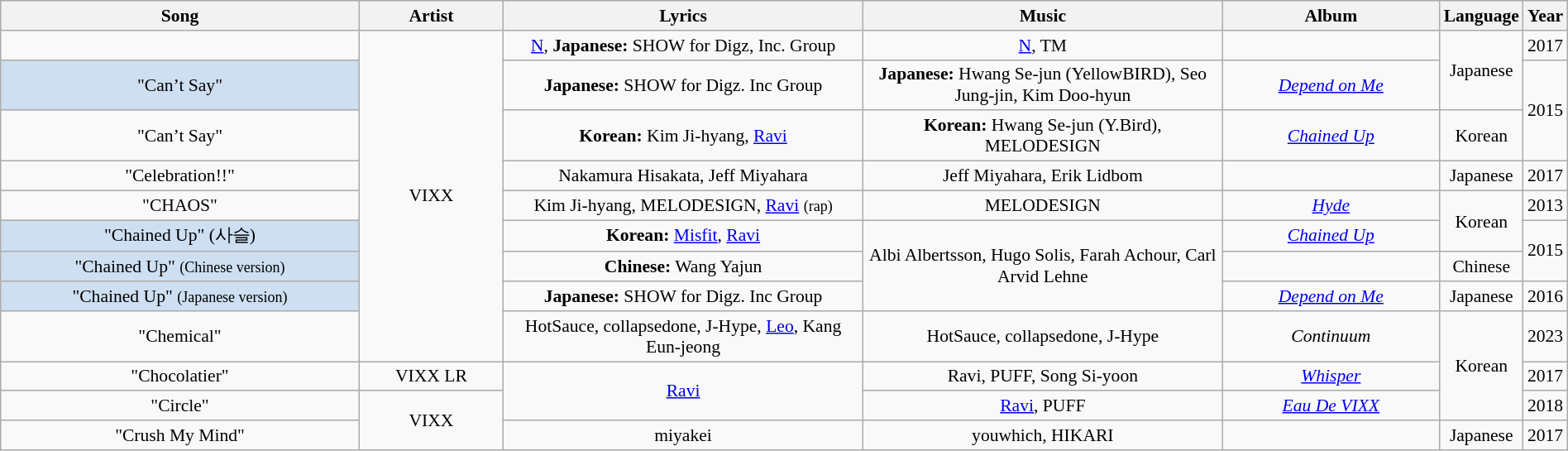<table class="wikitable sortable" style="margin:0.5em auto; clear:both; font-size:.9em; text-align:center; width:100%">
<tr>
<th style="width:25%">Song</th>
<th style="width:10%">Artist</th>
<th class="unsortable" style="width:25%">Lyrics</th>
<th class="unsortable" style="width:25%">Music</th>
<th style="width:25%">Album</th>
<th style="width:25%">Language</th>
<th style="width:25%">Year</th>
</tr>
<tr>
<td></td>
<td rowspan="9">VIXX</td>
<td><a href='#'>N</a>, <strong>Japanese:</strong> SHOW for Digz, Inc. Group</td>
<td><a href='#'>N</a>, TM</td>
<td></td>
<td rowspan="2">Japanese</td>
<td>2017</td>
</tr>
<tr>
<td style="background:#CEDFF2;">"Can’t Say"</td>
<td><strong>Japanese:</strong> SHOW for Digz. Inc Group</td>
<td><strong>Japanese:</strong> Hwang Se-jun (YellowBIRD), Seo Jung-jin, Kim Doo-hyun</td>
<td><em><a href='#'>Depend on Me</a></em></td>
<td rowspan="2">2015</td>
</tr>
<tr>
<td>"Can’t Say"</td>
<td><strong>Korean:</strong> Kim Ji-hyang, <a href='#'>Ravi</a></td>
<td><strong>Korean:</strong> Hwang Se-jun (Y.Bird), MELODESIGN</td>
<td><em><a href='#'>Chained Up</a></em></td>
<td>Korean</td>
</tr>
<tr>
<td>"Celebration!!"</td>
<td>Nakamura Hisakata, Jeff Miyahara</td>
<td>Jeff Miyahara, Erik Lidbom</td>
<td></td>
<td>Japanese</td>
<td>2017</td>
</tr>
<tr>
<td>"CHAOS"</td>
<td>Kim Ji-hyang, MELODESIGN, <a href='#'>Ravi</a> <small>(rap)</small></td>
<td>MELODESIGN</td>
<td><em><a href='#'>Hyde</a></em></td>
<td rowspan="2">Korean</td>
<td>2013</td>
</tr>
<tr>
<td style="background:#CEDFF2;">"Chained Up" (사슬)</td>
<td><strong>Korean:</strong> <a href='#'>Misfit</a>, <a href='#'>Ravi</a></td>
<td rowspan="3">Albi Albertsson,  Hugo Solis, Farah Achour, Carl Arvid Lehne</td>
<td><em><a href='#'>Chained Up</a></em></td>
<td rowspan="2">2015</td>
</tr>
<tr>
<td style="background:#CEDFF2;">"Chained Up" <small>(Chinese version)</small></td>
<td><strong>Chinese:</strong> Wang Yajun</td>
<td></td>
<td>Chinese</td>
</tr>
<tr>
<td style="background:#CEDFF2;">"Chained Up" <small>(Japanese version)</small></td>
<td><strong>Japanese:</strong> SHOW for Digz. Inc Group</td>
<td><em><a href='#'>Depend on Me</a></em></td>
<td>Japanese</td>
<td>2016</td>
</tr>
<tr>
<td>"Chemical"</td>
<td>HotSauce, collapsedone, J-Hype, <a href='#'>Leo</a>, Kang Eun-jeong</td>
<td>HotSauce, collapsedone, J-Hype</td>
<td><em>Continuum</em></td>
<td rowspan="3">Korean</td>
<td>2023</td>
</tr>
<tr>
<td>"Chocolatier"</td>
<td>VIXX LR</td>
<td rowspan="2"><a href='#'>Ravi</a></td>
<td>Ravi, PUFF, Song Si-yoon</td>
<td><em><a href='#'>Whisper</a></em></td>
<td>2017</td>
</tr>
<tr>
<td>"Circle"</td>
<td rowspan="2">VIXX</td>
<td><a href='#'>Ravi</a>, PUFF</td>
<td><em><a href='#'>Eau De VIXX</a></em></td>
<td>2018</td>
</tr>
<tr>
<td>"Crush My Mind"</td>
<td>miyakei</td>
<td>youwhich, HIKARI</td>
<td></td>
<td>Japanese</td>
<td>2017</td>
</tr>
</table>
